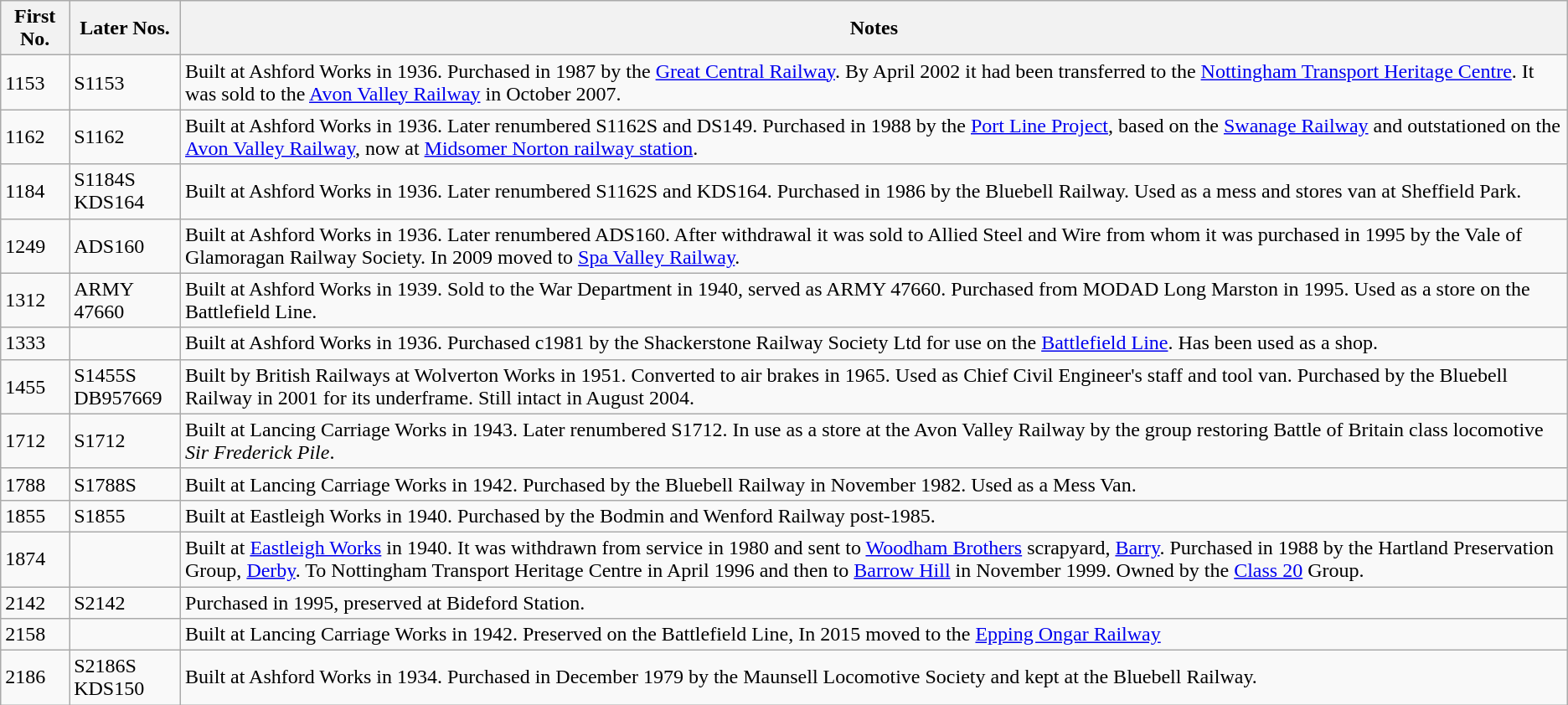<table class="wikitable">
<tr>
<th>First No.</th>
<th>Later Nos.</th>
<th>Notes</th>
</tr>
<tr>
<td>1153</td>
<td>S1153</td>
<td>Built at Ashford Works in 1936. Purchased in 1987 by the <a href='#'>Great Central Railway</a>. By April 2002 it had been transferred to the <a href='#'>Nottingham Transport Heritage Centre</a>. It was sold to the <a href='#'>Avon Valley Railway</a> in October 2007.</td>
</tr>
<tr>
<td>1162</td>
<td>S1162</td>
<td>Built at Ashford Works in 1936. Later renumbered S1162S and DS149. Purchased in 1988 by the <a href='#'>Port Line Project</a>, based on the <a href='#'>Swanage Railway</a> and outstationed on the <a href='#'>Avon Valley Railway</a>, now at <a href='#'>Midsomer Norton railway station</a>.</td>
</tr>
<tr>
<td>1184</td>
<td>S1184S<br>KDS164</td>
<td>Built at Ashford Works in 1936. Later renumbered S1162S and KDS164. Purchased in 1986 by the Bluebell Railway. Used as a mess and stores van at Sheffield Park.</td>
</tr>
<tr>
<td>1249</td>
<td>ADS160</td>
<td>Built at Ashford Works in 1936. Later renumbered ADS160. After withdrawal it was sold to Allied Steel and Wire from whom it was purchased in 1995 by the Vale of Glamoragan Railway Society. In 2009 moved to <a href='#'>Spa Valley Railway</a>.</td>
</tr>
<tr>
<td>1312</td>
<td>ARMY 47660</td>
<td>Built at Ashford Works in 1939. Sold to the War Department in 1940, served as ARMY 47660. Purchased from MODAD Long Marston in 1995. Used as a store on the Battlefield Line.</td>
</tr>
<tr>
<td>1333</td>
<td></td>
<td>Built at Ashford Works in 1936. Purchased c1981 by the Shackerstone Railway Society Ltd for use on the <a href='#'>Battlefield Line</a>. Has been used as a shop.</td>
</tr>
<tr>
<td>1455</td>
<td>S1455S<br>DB957669</td>
<td>Built by British Railways at Wolverton Works in 1951. Converted to air brakes in 1965. Used as Chief Civil Engineer's staff and tool van. Purchased by the Bluebell Railway in 2001 for its underframe. Still intact in August 2004.</td>
</tr>
<tr>
<td>1712</td>
<td>S1712</td>
<td>Built at Lancing Carriage Works in 1943. Later renumbered S1712. In use as a store at the Avon Valley Railway by the group restoring Battle of Britain class locomotive <em>Sir Frederick Pile</em>.</td>
</tr>
<tr>
<td>1788</td>
<td>S1788S</td>
<td>Built at Lancing Carriage Works in 1942. Purchased by the Bluebell Railway in November 1982. Used as a Mess Van.</td>
</tr>
<tr>
<td>1855</td>
<td>S1855</td>
<td>Built at Eastleigh Works in 1940. Purchased by the Bodmin and Wenford Railway post-1985.</td>
</tr>
<tr>
<td>1874</td>
<td></td>
<td>Built at <a href='#'>Eastleigh Works</a> in 1940. It was withdrawn from service in 1980 and sent to <a href='#'>Woodham Brothers</a> scrapyard, <a href='#'>Barry</a>. Purchased in 1988 by the Hartland Preservation Group, <a href='#'>Derby</a>. To Nottingham Transport Heritage Centre in April 1996 and then to <a href='#'>Barrow Hill</a> in November 1999. Owned by the <a href='#'>Class 20</a> Group.</td>
</tr>
<tr>
<td>2142</td>
<td>S2142</td>
<td>Purchased in 1995, preserved at Bideford Station.</td>
</tr>
<tr>
<td>2158</td>
<td></td>
<td>Built at Lancing Carriage Works in 1942. Preserved on the Battlefield Line, In 2015 moved to the <a href='#'>Epping Ongar Railway</a></td>
</tr>
<tr>
<td>2186</td>
<td>S2186S<br>KDS150</td>
<td>Built at Ashford Works in 1934. Purchased in December 1979 by the Maunsell Locomotive Society and kept at the Bluebell Railway.</td>
</tr>
</table>
